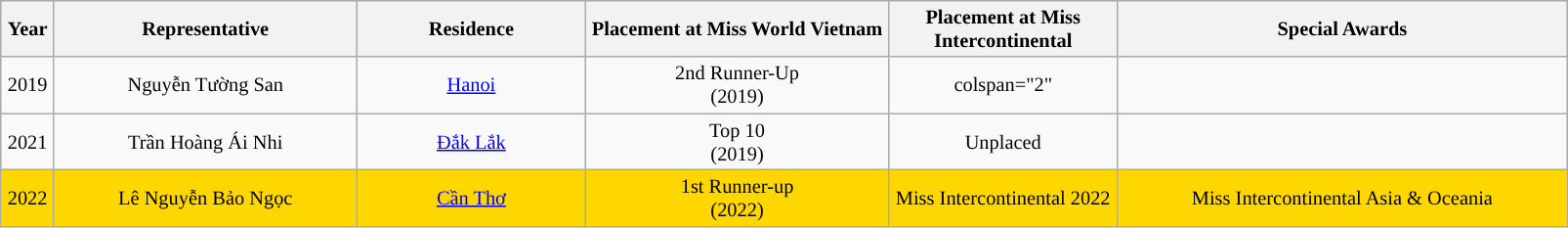<table class="wikitable sortable" style="font-size: 85%; text-align:center">
<tr>
<th width="30">Year</th>
<th width="200">Representative</th>
<th width="150">Residence</th>
<th width="200">Placement at Miss World Vietnam</th>
<th width="150">Placement at Miss Intercontinental</th>
<th width="300">Special Awards</th>
</tr>
<tr>
<td>2019</td>
<td>Nguyễn Tường San</td>
<td><a href='#'>Hanoi</a></td>
<td>2nd Runner-Up<br>(2019)</td>
<td>colspan="2" </td>
</tr>
<tr>
<td>2021</td>
<td>Trần Hoàng Ái Nhi</td>
<td><a href='#'>Đắk Lắk</a></td>
<td>Top 10<br>(2019)</td>
<td>Unplaced</td>
<td></td>
</tr>
<tr style="background-color:GOLD;">
<td>2022</td>
<td>Lê Nguyễn Bảo Ngọc</td>
<td><a href='#'>Cần Thơ</a></td>
<td>1st Runner-up<br>(2022)</td>
<td>Miss Intercontinental 2022</td>
<td>Miss Intercontinental Asia & Oceania</td>
</tr>
</table>
